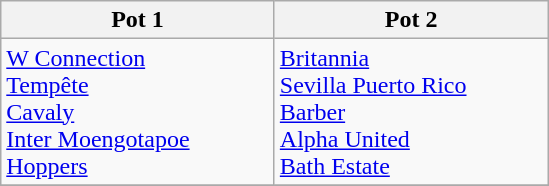<table class="wikitable">
<tr>
<th width=175px>Pot 1</th>
<th width=175px>Pot 2</th>
</tr>
<tr>
<td> <a href='#'>W Connection</a><br> <a href='#'>Tempête</a><br> <a href='#'>Cavaly</a><br> <a href='#'>Inter Moengotapoe</a><br> <a href='#'>Hoppers</a></td>
<td> <a href='#'>Britannia</a><br> <a href='#'>Sevilla Puerto Rico</a><br> <a href='#'>Barber</a><br> <a href='#'>Alpha United</a><br> <a href='#'>Bath Estate</a></td>
</tr>
<tr>
</tr>
</table>
